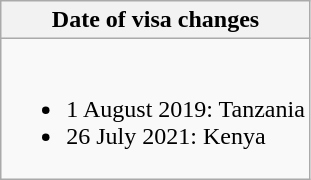<table class="wikitable collapsible collapsed">
<tr>
<th style="width:100%;";">Date of visa changes</th>
</tr>
<tr>
<td><br><ul><li>1 August 2019: Tanzania</li><li>26 July 2021: Kenya</li></ul></td>
</tr>
</table>
